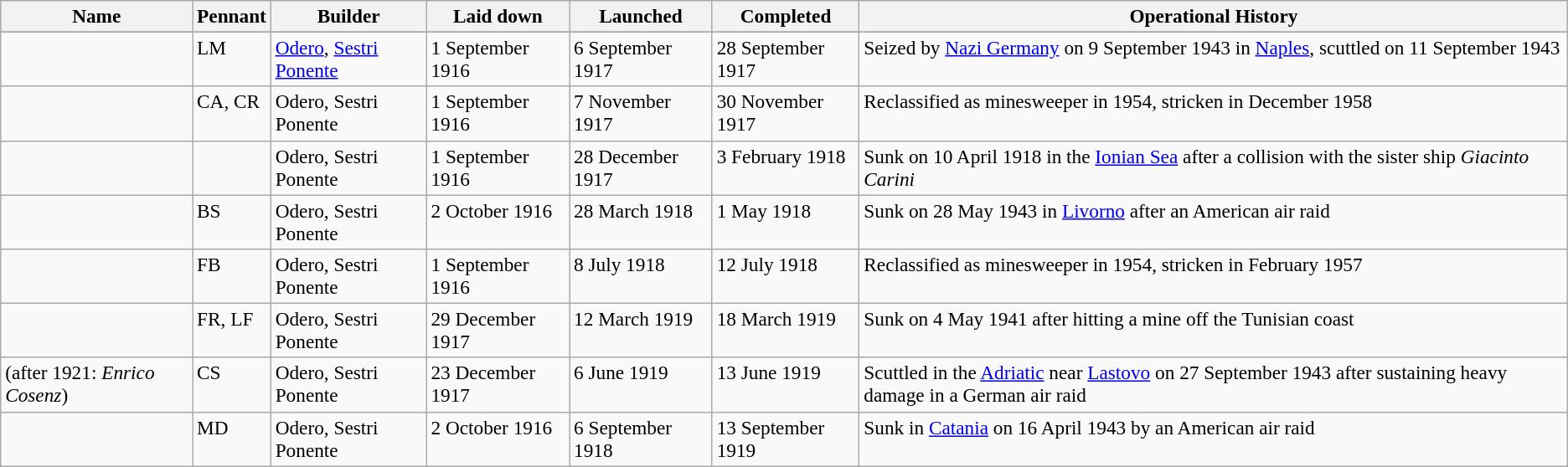<table class="wikitable" style="font-size:97%;">
<tr valign=top>
<th>Name</th>
<th>Pennant</th>
<th>Builder</th>
<th>Laid down</th>
<th>Launched</th>
<th>Completed</th>
<th>Operational History</th>
</tr>
<tr>
</tr>
<tr valign=top>
<td></td>
<td>LM</td>
<td><a href='#'>Odero</a>, <a href='#'>Sestri Ponente</a></td>
<td>1 September 1916</td>
<td>6 September 1917</td>
<td>28 September 1917</td>
<td>Seized by <a href='#'>Nazi Germany</a> on 9 September 1943 in <a href='#'>Naples</a>, scuttled on 11 September 1943</td>
</tr>
<tr valign=top>
<td></td>
<td>CA, CR</td>
<td>Odero, Sestri Ponente</td>
<td>1 September 1916</td>
<td>7 November 1917</td>
<td>30 November 1917</td>
<td>Reclassified as minesweeper in 1954, stricken in December 1958</td>
</tr>
<tr valign=top>
<td></td>
<td></td>
<td>Odero, Sestri Ponente</td>
<td>1 September 1916</td>
<td>28  December 1917</td>
<td>3 February 1918</td>
<td>Sunk on 10 April 1918 in the <a href='#'>Ionian Sea</a> after a collision with the sister ship <em>Giacinto Carini</em></td>
</tr>
<tr valign=top>
<td></td>
<td>BS</td>
<td>Odero, Sestri Ponente</td>
<td>2 October 1916</td>
<td>28 March 1918</td>
<td>1 May 1918</td>
<td>Sunk on 28 May 1943 in <a href='#'>Livorno</a> after an American air raid</td>
</tr>
<tr valign=top>
<td></td>
<td>FB</td>
<td>Odero, Sestri Ponente</td>
<td>1 September 1916</td>
<td>8 July 1918</td>
<td>12 July 1918</td>
<td>Reclassified as minesweeper in 1954, stricken in February 1957</td>
</tr>
<tr valign=top>
<td></td>
<td>FR, LF</td>
<td>Odero, Sestri Ponente</td>
<td>29 December 1917</td>
<td>12 March 1919</td>
<td>18 March 1919</td>
<td>Sunk on 4 May 1941 after hitting a mine off the Tunisian coast</td>
</tr>
<tr valign=top>
<td> (after 1921: <em>Enrico Cosenz</em>)</td>
<td>CS</td>
<td>Odero, Sestri Ponente</td>
<td>23  December 1917</td>
<td>6 June 1919</td>
<td>13 June 1919</td>
<td>Scuttled in the <a href='#'>Adriatic</a> near <a href='#'>Lastovo</a> on 27 September 1943 after sustaining heavy damage in a German air raid</td>
</tr>
<tr valign=top>
<td></td>
<td>MD</td>
<td>Odero, Sestri Ponente</td>
<td>2 October 1916</td>
<td>6 September 1918</td>
<td>13 September 1919</td>
<td>Sunk in <a href='#'>Catania</a> on 16 April 1943 by an American air raid</td>
</tr>
</table>
